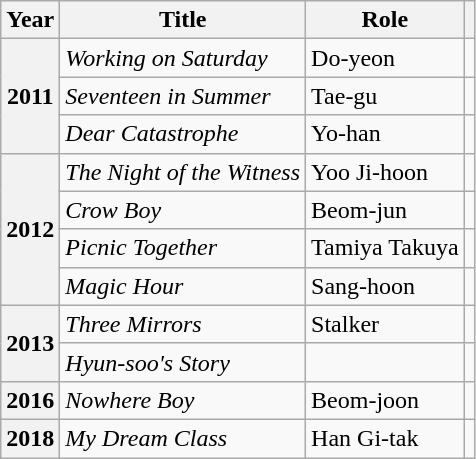<table class="wikitable plainrowheaders sortable">
<tr>
<th scope="col">Year</th>
<th scope="col">Title</th>
<th scope="col">Role</th>
<th scope="col" class="unsortable"></th>
</tr>
<tr>
<th scope="row" rowspan="3">2011</th>
<td><em>Working on Saturday</em></td>
<td>Do-yeon</td>
<td style="text-align:center"></td>
</tr>
<tr>
<td><em>Seventeen in Summer</em></td>
<td>Tae-gu</td>
<td style="text-align:center"></td>
</tr>
<tr>
<td><em>Dear Catastrophe</em></td>
<td>Yo-han</td>
<td style="text-align:center"></td>
</tr>
<tr>
<th scope="row" rowspan="4">2012</th>
<td><em>The Night of the Witness</em></td>
<td>Yoo Ji-hoon</td>
<td style="text-align:center"></td>
</tr>
<tr>
<td><em>Crow Boy</em></td>
<td>Beom-jun</td>
</tr>
<tr>
<td><em>Picnic Together</em></td>
<td>Tamiya Takuya</td>
<td style="text-align:center"></td>
</tr>
<tr>
<td><em>Magic Hour</em></td>
<td>Sang-hoon</td>
<td style="text-align:center"></td>
</tr>
<tr>
<th scope="row"  rowspan="2">2013</th>
<td><em>Three Mirrors</em></td>
<td>Stalker</td>
<td style="text-align:center"></td>
</tr>
<tr>
<td><em>Hyun-soo's Story</em></td>
<td></td>
<td style="text-align:center"></td>
</tr>
<tr>
<th scope="row">2016</th>
<td><em>Nowhere Boy</em></td>
<td>Beom-joon</td>
<td style="text-align:center"></td>
</tr>
<tr>
<th scope="row">2018</th>
<td><em>My Dream Class</em></td>
<td>Han Gi-tak</td>
<td style="text-align:center"></td>
</tr>
</table>
